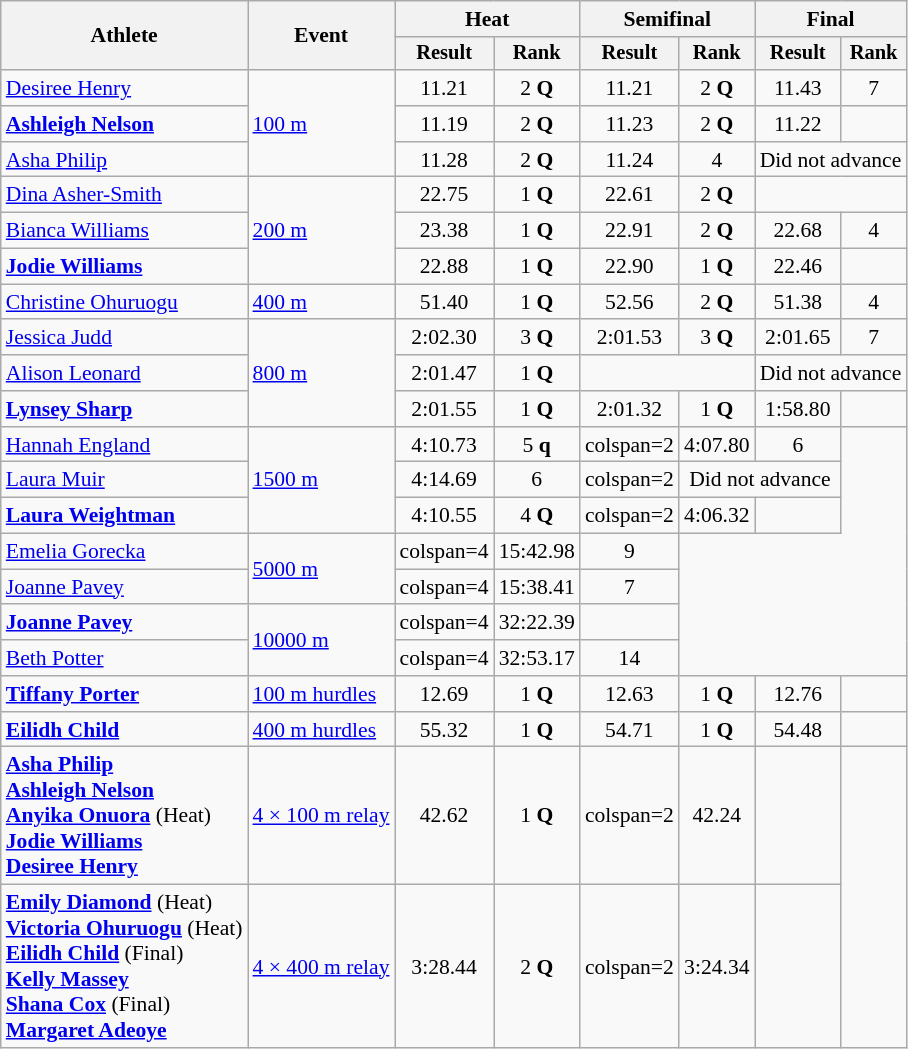<table class="wikitable" style="font-size:90%">
<tr>
<th rowspan=2>Athlete</th>
<th rowspan=2>Event</th>
<th colspan=2>Heat</th>
<th colspan=2>Semifinal</th>
<th colspan=2>Final</th>
</tr>
<tr style="font-size:95%">
<th>Result</th>
<th>Rank</th>
<th>Result</th>
<th>Rank</th>
<th>Result</th>
<th>Rank</th>
</tr>
<tr align=center>
<td align=left><a href='#'>Desiree Henry</a></td>
<td style="text-align:left;" rowspan="3"><a href='#'>100 m</a></td>
<td>11.21</td>
<td>2 <strong>Q</strong></td>
<td>11.21</td>
<td>2 <strong>Q</strong></td>
<td>11.43</td>
<td>7</td>
</tr>
<tr align=center>
<td align=left><strong><a href='#'>Ashleigh Nelson</a></strong></td>
<td>11.19</td>
<td>2 <strong>Q</strong></td>
<td>11.23</td>
<td>2 <strong>Q</strong></td>
<td>11.22</td>
<td></td>
</tr>
<tr align=center>
<td align=left><a href='#'>Asha Philip</a></td>
<td>11.28</td>
<td>2 <strong>Q</strong></td>
<td>11.24</td>
<td>4</td>
<td colspan=2>Did not advance</td>
</tr>
<tr align=center>
<td align=left><a href='#'>Dina Asher-Smith</a></td>
<td style="text-align:left;" rowspan="3"><a href='#'>200 m</a></td>
<td>22.75</td>
<td>1 <strong>Q</strong></td>
<td>22.61</td>
<td>2 <strong>Q</strong></td>
<td colspan=2></td>
</tr>
<tr align=center>
<td align=left><a href='#'>Bianca Williams</a></td>
<td>23.38</td>
<td>1 <strong>Q</strong></td>
<td>22.91</td>
<td>2 <strong>Q</strong></td>
<td>22.68</td>
<td>4</td>
</tr>
<tr align=center>
<td align=left><strong><a href='#'>Jodie Williams</a></strong></td>
<td>22.88</td>
<td>1 <strong>Q</strong></td>
<td>22.90</td>
<td>1 <strong>Q</strong></td>
<td>22.46</td>
<td></td>
</tr>
<tr align=center>
<td align=left><a href='#'>Christine Ohuruogu</a></td>
<td style="text-align:left;"><a href='#'>400 m</a></td>
<td>51.40</td>
<td>1 <strong>Q</strong></td>
<td>52.56</td>
<td>2 <strong>Q</strong></td>
<td>51.38</td>
<td>4</td>
</tr>
<tr align=center>
<td align=left><a href='#'>Jessica Judd</a></td>
<td style="text-align:left;" rowspan="3"><a href='#'>800 m</a></td>
<td>2:02.30</td>
<td>3 <strong>Q</strong></td>
<td>2:01.53</td>
<td>3 <strong>Q</strong></td>
<td>2:01.65</td>
<td>7</td>
</tr>
<tr align=center>
<td align=left><a href='#'>Alison Leonard</a></td>
<td>2:01.47</td>
<td>1 <strong>Q</strong></td>
<td colspan=2></td>
<td colspan=2>Did not advance</td>
</tr>
<tr align=center>
<td align=left><strong><a href='#'>Lynsey Sharp</a></strong></td>
<td>2:01.55</td>
<td>1 <strong>Q</strong></td>
<td>2:01.32</td>
<td>1 <strong>Q</strong></td>
<td>1:58.80</td>
<td></td>
</tr>
<tr align=center>
<td align=left><a href='#'>Hannah England</a></td>
<td style="text-align:left;" rowspan="3"><a href='#'>1500 m</a></td>
<td>4:10.73</td>
<td>5 <strong>q</strong></td>
<td>colspan=2 </td>
<td>4:07.80</td>
<td>6</td>
</tr>
<tr align=center>
<td align=left><a href='#'>Laura Muir</a></td>
<td>4:14.69</td>
<td>6</td>
<td>colspan=2 </td>
<td colspan=2>Did not advance</td>
</tr>
<tr align=center>
<td align=left><strong><a href='#'>Laura Weightman</a></strong></td>
<td>4:10.55</td>
<td>4 <strong>Q</strong></td>
<td>colspan=2 </td>
<td>4:06.32</td>
<td></td>
</tr>
<tr align=center>
<td align=left><a href='#'>Emelia Gorecka</a></td>
<td style="text-align:left;" rowspan="2"><a href='#'>5000 m</a></td>
<td>colspan=4 </td>
<td>15:42.98</td>
<td>9</td>
</tr>
<tr align=center>
<td align=left><a href='#'>Joanne Pavey</a></td>
<td>colspan=4 </td>
<td>15:38.41</td>
<td>7</td>
</tr>
<tr align=center>
<td align=left><strong><a href='#'>Joanne Pavey</a></strong></td>
<td align=left rowspan=2><a href='#'>10000 m</a></td>
<td>colspan=4 </td>
<td>32:22.39</td>
<td></td>
</tr>
<tr align=center>
<td align=left><a href='#'>Beth Potter</a></td>
<td>colspan=4 </td>
<td>32:53.17</td>
<td>14</td>
</tr>
<tr align=center>
<td align=left><strong><a href='#'>Tiffany Porter</a></strong></td>
<td style="text-align:left;"><a href='#'>100 m hurdles</a></td>
<td>12.69</td>
<td>1 <strong>Q</strong></td>
<td>12.63</td>
<td>1 <strong>Q</strong></td>
<td>12.76</td>
<td></td>
</tr>
<tr align=center>
<td align=left><strong><a href='#'>Eilidh Child</a></strong></td>
<td style="text-align:left;"><a href='#'>400 m hurdles</a></td>
<td>55.32</td>
<td>1 <strong>Q</strong></td>
<td>54.71</td>
<td>1 <strong>Q</strong></td>
<td>54.48</td>
<td></td>
</tr>
<tr align=center>
<td align=left><strong><a href='#'>Asha Philip</a><br><a href='#'>Ashleigh Nelson</a><br><a href='#'>Anyika Onuora</a></strong> (Heat)<br><strong><a href='#'>Jodie Williams</a><br><a href='#'>Desiree Henry</a></strong></td>
<td align=left><a href='#'>4 × 100 m relay</a></td>
<td>42.62</td>
<td>1 <strong>Q</strong></td>
<td>colspan=2 </td>
<td>42.24</td>
<td></td>
</tr>
<tr align=center>
<td align=left><strong><a href='#'>Emily Diamond</a></strong> (Heat)<br><strong><a href='#'>Victoria Ohuruogu</a></strong> (Heat)<br><strong><a href='#'>Eilidh Child</a></strong> (Final)<br><strong><a href='#'>Kelly Massey</a><br><a href='#'>Shana Cox</a></strong> (Final)<br><strong><a href='#'>Margaret Adeoye</a></strong></td>
<td align=left><a href='#'>4 × 400 m relay</a></td>
<td>3:28.44</td>
<td>2 <strong>Q</strong></td>
<td>colspan=2 </td>
<td>3:24.34</td>
<td></td>
</tr>
</table>
